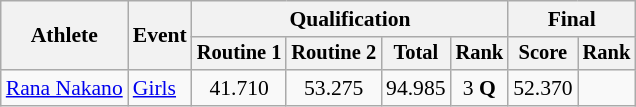<table class="wikitable" style="font-size:90%">
<tr>
<th rowspan="2">Athlete</th>
<th rowspan="2">Event</th>
<th colspan="4">Qualification</th>
<th colspan="2">Final</th>
</tr>
<tr style="font-size:95%">
<th>Routine 1</th>
<th>Routine 2</th>
<th>Total</th>
<th>Rank</th>
<th>Score</th>
<th>Rank</th>
</tr>
<tr align=center>
<td align=left><a href='#'>Rana Nakano</a></td>
<td align=left><a href='#'>Girls</a></td>
<td>41.710</td>
<td>53.275</td>
<td>94.985</td>
<td>3 <strong>Q</strong></td>
<td>52.370</td>
<td></td>
</tr>
</table>
